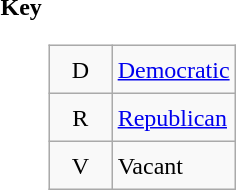<table>
<tr valign=top>
<th>Key</th>
<td><br><table class=wikitable>
<tr style="height:2em">
<td align=center width=35px >D</td>
<td><a href='#'>Democratic</a></td>
</tr>
<tr style="height:2em">
<td align=center width=35px >R</td>
<td><a href='#'>Republican</a></td>
</tr>
<tr style="height:2em">
<td align=center width=35px >V</td>
<td>Vacant</td>
</tr>
</table>
</td>
</tr>
</table>
